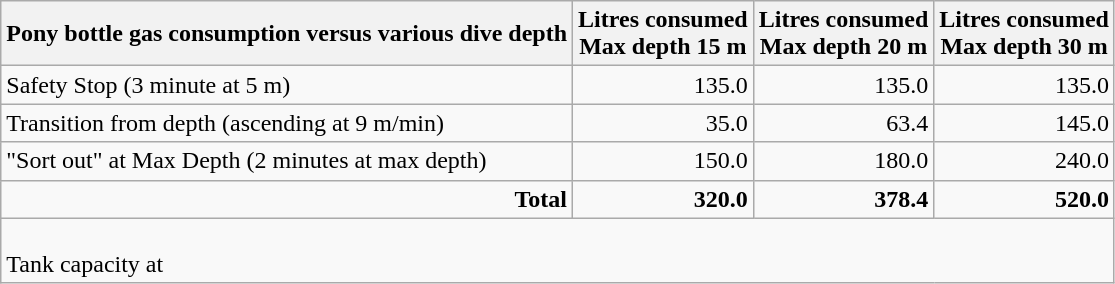<table class="wikitable" style="text-align:right ">
<tr>
<th>Pony bottle gas consumption versus various dive depth</th>
<th>Litres consumed<br>Max depth 15 m</th>
<th>Litres consumed<br>Max depth 20 m</th>
<th>Litres consumed<br> Max depth 30 m</th>
</tr>
<tr>
<td style="text-align:left">Safety Stop (3 minute at 5 m)</td>
<td style="text-align:right; ">135.0</td>
<td style="text-align:right; ">135.0</td>
<td style="text-align:right; ">135.0</td>
</tr>
<tr>
<td style="text-align:left">Transition from depth (ascending at 9 m/min)</td>
<td style="text-align:right; ">35.0</td>
<td style="text-align:right; ">63.4</td>
<td style="text-align:right; ">145.0</td>
</tr>
<tr>
<td style="text-align:left">"Sort out" at Max Depth (2 minutes at max depth)</td>
<td style="text-align:right; ">150.0</td>
<td style="text-align:right; ">180.0</td>
<td style="text-align:right; ">240.0</td>
</tr>
<tr>
<td><strong>Total</strong></td>
<td><strong>320.0</strong></td>
<td><strong>378.4</strong></td>
<td><strong>520.0 </strong></td>
</tr>
<tr>
<td colspan=4 style="text-align:left"><br>Tank capacity at </td>
</tr>
</table>
